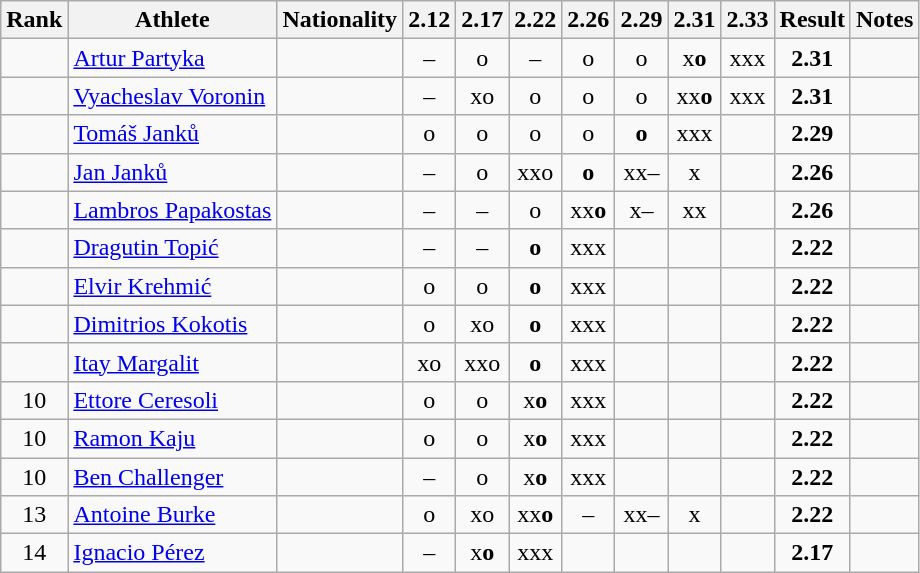<table class="wikitable sortable" style="text-align:center">
<tr>
<th>Rank</th>
<th>Athlete</th>
<th>Nationality</th>
<th>2.12</th>
<th>2.17</th>
<th>2.22</th>
<th>2.26</th>
<th>2.29</th>
<th>2.31</th>
<th>2.33</th>
<th>Result</th>
<th>Notes</th>
</tr>
<tr>
<td></td>
<td align="left"><a href='#'>Artur Partyka</a></td>
<td align=left></td>
<td>–</td>
<td>o</td>
<td>–</td>
<td>o</td>
<td>o</td>
<td>x<strong>o</strong></td>
<td>xxx</td>
<td><strong>2.31</strong></td>
<td></td>
</tr>
<tr>
<td></td>
<td align="left"><a href='#'>Vyacheslav Voronin</a></td>
<td align=left></td>
<td>–</td>
<td>xo</td>
<td>o</td>
<td>o</td>
<td>o</td>
<td>xx<strong>o</strong></td>
<td>xxx</td>
<td><strong>2.31</strong></td>
<td></td>
</tr>
<tr>
<td></td>
<td align="left"><a href='#'>Tomáš Janků</a></td>
<td align=left></td>
<td>o</td>
<td>o</td>
<td>o</td>
<td>o</td>
<td><strong>o</strong></td>
<td>xxx</td>
<td></td>
<td><strong>2.29</strong></td>
<td></td>
</tr>
<tr>
<td></td>
<td align="left"><a href='#'>Jan Janků</a></td>
<td align=left></td>
<td>–</td>
<td>o</td>
<td>xxo</td>
<td><strong>o</strong></td>
<td>xx–</td>
<td>x</td>
<td></td>
<td><strong>2.26</strong></td>
<td></td>
</tr>
<tr>
<td></td>
<td align="left"><a href='#'>Lambros Papakostas</a></td>
<td align=left></td>
<td>–</td>
<td>–</td>
<td>o</td>
<td>xx<strong>o</strong></td>
<td>x–</td>
<td>xx</td>
<td></td>
<td><strong>2.26</strong></td>
<td></td>
</tr>
<tr>
<td></td>
<td align="left"><a href='#'>Dragutin Topić</a></td>
<td align=left></td>
<td>–</td>
<td>–</td>
<td><strong>o</strong></td>
<td>xxx</td>
<td></td>
<td></td>
<td></td>
<td><strong>2.22</strong></td>
<td></td>
</tr>
<tr>
<td></td>
<td align="left"><a href='#'>Elvir Krehmić</a></td>
<td align=left></td>
<td>o</td>
<td>o</td>
<td><strong>o</strong></td>
<td>xxx</td>
<td></td>
<td></td>
<td></td>
<td><strong>2.22</strong></td>
<td></td>
</tr>
<tr>
<td></td>
<td align="left"><a href='#'>Dimitrios Kokotis</a></td>
<td align=left></td>
<td>o</td>
<td>xo</td>
<td><strong>o</strong></td>
<td>xxx</td>
<td></td>
<td></td>
<td></td>
<td><strong>2.22</strong></td>
<td></td>
</tr>
<tr>
<td></td>
<td align="left"><a href='#'>Itay Margalit</a></td>
<td align=left></td>
<td>xo</td>
<td>xxo</td>
<td><strong>o</strong></td>
<td>xxx</td>
<td></td>
<td></td>
<td></td>
<td><strong>2.22</strong></td>
<td></td>
</tr>
<tr>
<td>10</td>
<td align="left"><a href='#'>Ettore Ceresoli</a></td>
<td align=left></td>
<td>o</td>
<td>o</td>
<td>x<strong>o</strong></td>
<td>xxx</td>
<td></td>
<td></td>
<td></td>
<td><strong>2.22</strong></td>
<td></td>
</tr>
<tr>
<td>10</td>
<td align="left"><a href='#'>Ramon Kaju</a></td>
<td align=left></td>
<td>o</td>
<td>o</td>
<td>x<strong>o</strong></td>
<td>xxx</td>
<td></td>
<td></td>
<td></td>
<td><strong>2.22</strong></td>
<td></td>
</tr>
<tr>
<td>10</td>
<td align="left"><a href='#'>Ben Challenger</a></td>
<td align=left></td>
<td>–</td>
<td>o</td>
<td>x<strong>o</strong></td>
<td>xxx</td>
<td></td>
<td></td>
<td></td>
<td><strong>2.22</strong></td>
<td></td>
</tr>
<tr>
<td>13</td>
<td align="left"><a href='#'>Antoine Burke</a></td>
<td align=left></td>
<td>o</td>
<td>xo</td>
<td>xx<strong>o</strong></td>
<td>–</td>
<td>xx–</td>
<td>x</td>
<td></td>
<td><strong>2.22</strong></td>
<td></td>
</tr>
<tr>
<td>14</td>
<td align="left"><a href='#'>Ignacio Pérez</a></td>
<td align=left></td>
<td>–</td>
<td>x<strong>o</strong></td>
<td>xxx</td>
<td></td>
<td></td>
<td></td>
<td></td>
<td><strong>2.17</strong></td>
<td></td>
</tr>
</table>
